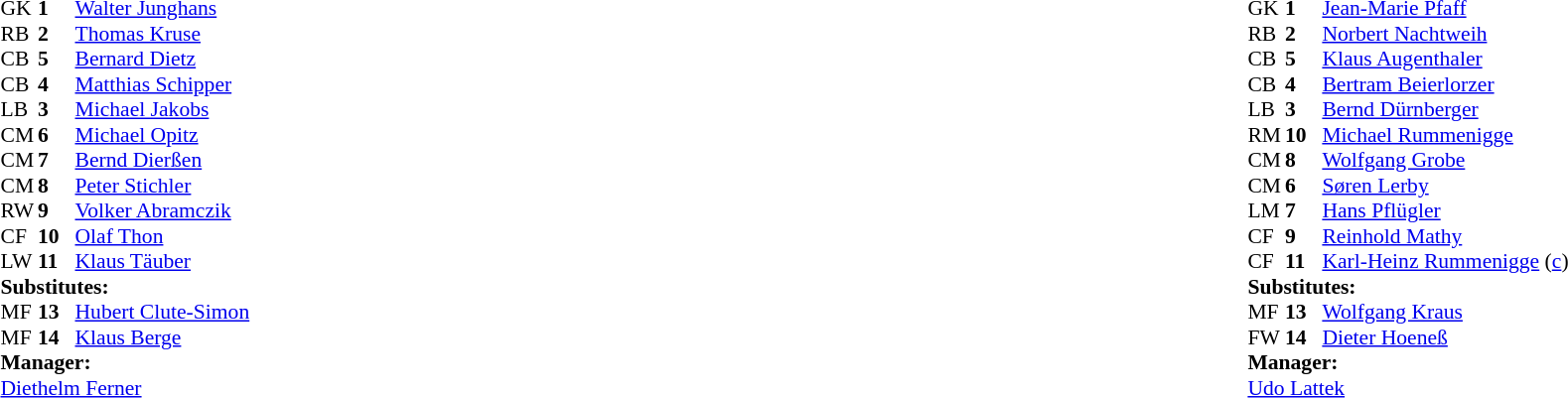<table width="100%">
<tr>
<td valign="top" width="40%"><br><table style="font-size:90%" cellspacing="0" cellpadding="0">
<tr>
<th width=25></th>
<th width=25></th>
</tr>
<tr>
<td>GK</td>
<td><strong>1</strong></td>
<td> <a href='#'>Walter Junghans</a></td>
</tr>
<tr>
<td>RB</td>
<td><strong>2</strong></td>
<td> <a href='#'>Thomas Kruse</a></td>
</tr>
<tr>
<td>CB</td>
<td><strong>5</strong></td>
<td> <a href='#'>Bernard Dietz</a></td>
</tr>
<tr>
<td>CB</td>
<td><strong>4</strong></td>
<td> <a href='#'>Matthias Schipper</a></td>
</tr>
<tr>
<td>LB</td>
<td><strong>3</strong></td>
<td> <a href='#'>Michael Jakobs</a></td>
</tr>
<tr>
<td>CM</td>
<td><strong>6</strong></td>
<td> <a href='#'>Michael Opitz</a></td>
<td></td>
<td></td>
</tr>
<tr>
<td>CM</td>
<td><strong>7</strong></td>
<td> <a href='#'>Bernd Dierßen</a></td>
</tr>
<tr>
<td>CM</td>
<td><strong>8</strong></td>
<td> <a href='#'>Peter Stichler</a></td>
<td></td>
</tr>
<tr>
<td>RW</td>
<td><strong>9</strong></td>
<td> <a href='#'>Volker Abramczik</a></td>
<td></td>
<td></td>
</tr>
<tr>
<td>CF</td>
<td><strong>10</strong></td>
<td> <a href='#'>Olaf Thon</a></td>
</tr>
<tr>
<td>LW</td>
<td><strong>11</strong></td>
<td> <a href='#'>Klaus Täuber</a></td>
<td></td>
</tr>
<tr>
<td colspan=3><strong>Substitutes:</strong></td>
</tr>
<tr>
<td>MF</td>
<td><strong>13</strong></td>
<td> <a href='#'>Hubert Clute-Simon</a></td>
<td></td>
<td></td>
</tr>
<tr>
<td>MF</td>
<td><strong>14</strong></td>
<td> <a href='#'>Klaus Berge</a></td>
<td></td>
<td></td>
</tr>
<tr>
<td colspan=3><strong>Manager:</strong></td>
</tr>
<tr>
<td colspan=3> <a href='#'>Diethelm Ferner</a></td>
</tr>
</table>
</td>
<td valign="top"></td>
<td valign="top" width="50%"><br><table style="font-size:90%; margin:auto" cellspacing="0" cellpadding="0">
<tr>
<th width=25></th>
<th width=25></th>
</tr>
<tr>
<td>GK</td>
<td><strong>1</strong></td>
<td> <a href='#'>Jean-Marie Pfaff</a></td>
</tr>
<tr>
<td>RB</td>
<td><strong>2</strong></td>
<td> <a href='#'>Norbert Nachtweih</a></td>
</tr>
<tr>
<td>CB</td>
<td><strong>5</strong></td>
<td> <a href='#'>Klaus Augenthaler</a></td>
</tr>
<tr>
<td>CB</td>
<td><strong>4</strong></td>
<td> <a href='#'>Bertram Beierlorzer</a></td>
</tr>
<tr>
<td>LB</td>
<td><strong>3</strong></td>
<td> <a href='#'>Bernd Dürnberger</a></td>
<td></td>
<td></td>
</tr>
<tr>
<td>RM</td>
<td><strong>10</strong></td>
<td> <a href='#'>Michael Rummenigge</a></td>
</tr>
<tr>
<td>CM</td>
<td><strong>8</strong></td>
<td> <a href='#'>Wolfgang Grobe</a></td>
<td></td>
<td></td>
</tr>
<tr>
<td>CM</td>
<td><strong>6</strong></td>
<td> <a href='#'>Søren Lerby</a></td>
<td></td>
</tr>
<tr>
<td>LM</td>
<td><strong>7</strong></td>
<td> <a href='#'>Hans Pflügler</a></td>
</tr>
<tr>
<td>CF</td>
<td><strong>9</strong></td>
<td> <a href='#'>Reinhold Mathy</a></td>
<td></td>
</tr>
<tr>
<td>CF</td>
<td><strong>11</strong></td>
<td> <a href='#'>Karl-Heinz Rummenigge</a> (<a href='#'>c</a>)</td>
</tr>
<tr>
<td colspan=3><strong>Substitutes:</strong></td>
</tr>
<tr>
<td>MF</td>
<td><strong>13</strong></td>
<td> <a href='#'>Wolfgang Kraus</a></td>
<td></td>
<td></td>
</tr>
<tr>
<td>FW</td>
<td><strong>14</strong></td>
<td> <a href='#'>Dieter Hoeneß</a></td>
<td></td>
<td></td>
</tr>
<tr>
<td colspan=3><strong>Manager:</strong></td>
</tr>
<tr>
<td colspan=3> <a href='#'>Udo Lattek</a></td>
</tr>
</table>
</td>
</tr>
</table>
